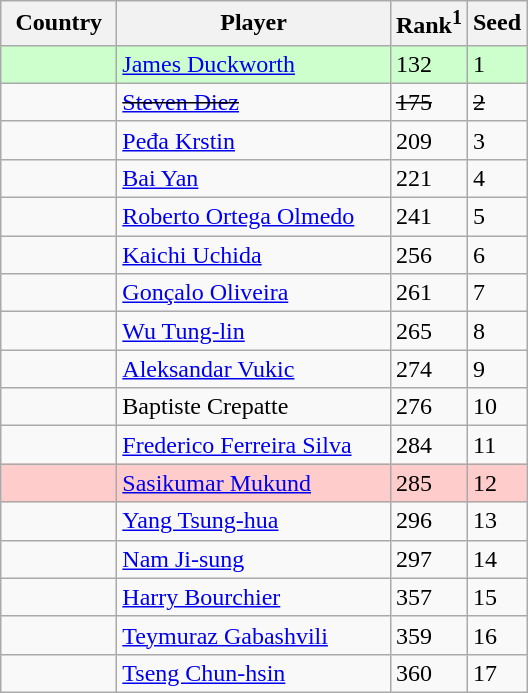<table class="sortable wikitable">
<tr>
<th width="70">Country</th>
<th width="175">Player</th>
<th>Rank<sup>1</sup></th>
<th>Seed</th>
</tr>
<tr style="background:#cfc;">
<td></td>
<td><a href='#'>James Duckworth</a></td>
<td>132</td>
<td>1</td>
</tr>
<tr>
<td><s></s></td>
<td><s><a href='#'>Steven Diez</a></s></td>
<td><s>175</s></td>
<td><s>2</s></td>
</tr>
<tr>
<td></td>
<td><a href='#'>Peđa Krstin</a></td>
<td>209</td>
<td>3</td>
</tr>
<tr>
<td></td>
<td><a href='#'>Bai Yan</a></td>
<td>221</td>
<td>4</td>
</tr>
<tr>
<td></td>
<td><a href='#'>Roberto Ortega Olmedo</a></td>
<td>241</td>
<td>5</td>
</tr>
<tr>
<td></td>
<td><a href='#'>Kaichi Uchida</a></td>
<td>256</td>
<td>6</td>
</tr>
<tr>
<td></td>
<td><a href='#'>Gonçalo Oliveira</a></td>
<td>261</td>
<td>7</td>
</tr>
<tr>
<td></td>
<td><a href='#'>Wu Tung-lin</a></td>
<td>265</td>
<td>8</td>
</tr>
<tr>
<td></td>
<td><a href='#'>Aleksandar Vukic</a></td>
<td>274</td>
<td>9</td>
</tr>
<tr>
<td></td>
<td>Baptiste Crepatte</td>
<td>276</td>
<td>10</td>
</tr>
<tr>
<td></td>
<td><a href='#'>Frederico Ferreira Silva</a></td>
<td>284</td>
<td>11</td>
</tr>
<tr style="background:#fcc;">
<td></td>
<td><a href='#'>Sasikumar Mukund</a></td>
<td>285</td>
<td>12</td>
</tr>
<tr>
<td></td>
<td><a href='#'>Yang Tsung-hua</a></td>
<td>296</td>
<td>13</td>
</tr>
<tr>
<td></td>
<td><a href='#'>Nam Ji-sung</a></td>
<td>297</td>
<td>14</td>
</tr>
<tr>
<td></td>
<td><a href='#'>Harry Bourchier</a></td>
<td>357</td>
<td>15</td>
</tr>
<tr>
<td></td>
<td><a href='#'>Teymuraz Gabashvili</a></td>
<td>359</td>
<td>16</td>
</tr>
<tr>
<td></td>
<td><a href='#'>Tseng Chun-hsin</a></td>
<td>360</td>
<td>17</td>
</tr>
</table>
